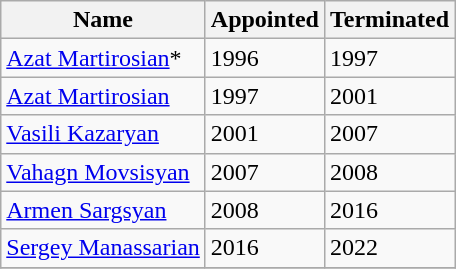<table class="wikitable sortable">
<tr>
<th>Name</th>
<th>Appointed</th>
<th>Terminated</th>
</tr>
<tr>
<td><a href='#'>Azat Martirosian</a>*</td>
<td>1996</td>
<td>1997</td>
</tr>
<tr>
<td><a href='#'>Azat Martirosian</a></td>
<td>1997</td>
<td>2001</td>
</tr>
<tr>
<td><a href='#'>Vasili Kazaryan</a></td>
<td>2001</td>
<td>2007</td>
</tr>
<tr>
<td><a href='#'>Vahagn Movsisyan</a></td>
<td>2007</td>
<td>2008</td>
</tr>
<tr>
<td><a href='#'>Armen Sargsyan</a></td>
<td>2008</td>
<td>2016</td>
</tr>
<tr>
<td><a href='#'>Sergey Manassarian</a></td>
<td>2016</td>
<td>2022</td>
</tr>
<tr>
</tr>
</table>
